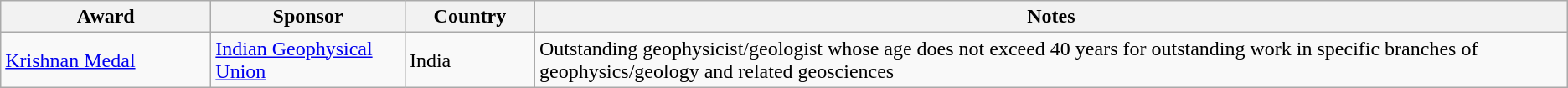<table Class="wikitable sortable">
<tr>
<th style="width:10em;">Award</th>
<th>Sponsor</th>
<th style="width:6em;">Country</th>
<th>Notes</th>
</tr>
<tr>
<td><a href='#'>Krishnan Medal</a></td>
<td><a href='#'>Indian Geophysical Union</a></td>
<td>India</td>
<td>Outstanding geophysicist/geologist whose age does not exceed 40 years for outstanding work in specific branches of geophysics/geology and related geosciences</td>
</tr>
</table>
